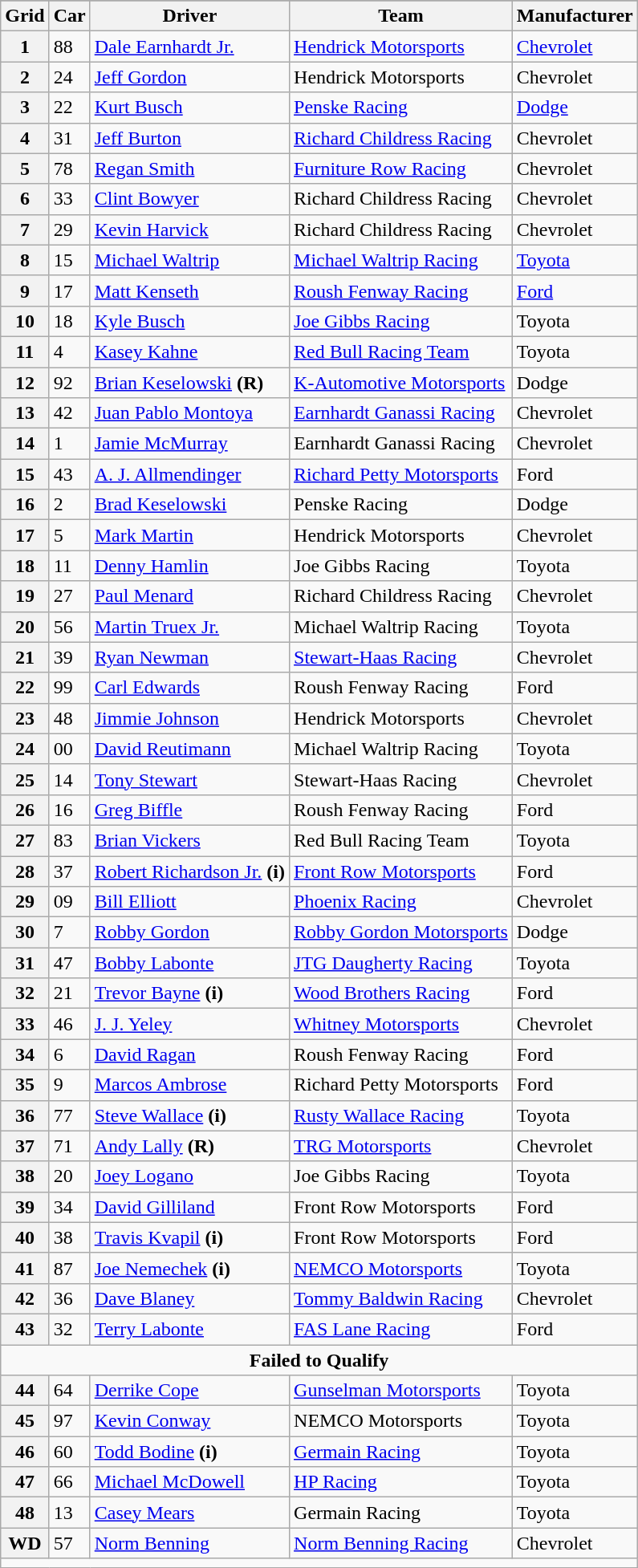<table class="wikitable">
<tr>
</tr>
<tr>
<th scope="col">Grid</th>
<th scope="col">Car</th>
<th scope="col">Driver</th>
<th scope="col">Team</th>
<th scope="col">Manufacturer</th>
</tr>
<tr>
<th scope="row">1</th>
<td>88</td>
<td><a href='#'>Dale Earnhardt Jr.</a></td>
<td><a href='#'>Hendrick Motorsports</a></td>
<td><a href='#'>Chevrolet</a></td>
</tr>
<tr>
<th scope="row">2</th>
<td>24</td>
<td><a href='#'>Jeff Gordon</a></td>
<td>Hendrick Motorsports</td>
<td>Chevrolet</td>
</tr>
<tr>
<th scope="row">3</th>
<td>22</td>
<td><a href='#'>Kurt Busch</a></td>
<td><a href='#'>Penske Racing</a></td>
<td><a href='#'>Dodge</a></td>
</tr>
<tr>
<th scope="row">4</th>
<td>31</td>
<td><a href='#'>Jeff Burton</a></td>
<td><a href='#'>Richard Childress Racing</a></td>
<td>Chevrolet</td>
</tr>
<tr>
<th scope="row">5</th>
<td>78</td>
<td><a href='#'>Regan Smith</a></td>
<td><a href='#'>Furniture Row Racing</a></td>
<td>Chevrolet</td>
</tr>
<tr>
<th scope="row">6</th>
<td>33</td>
<td><a href='#'>Clint Bowyer</a></td>
<td>Richard Childress Racing</td>
<td>Chevrolet</td>
</tr>
<tr>
<th scope="row">7</th>
<td>29</td>
<td><a href='#'>Kevin Harvick</a></td>
<td>Richard Childress Racing</td>
<td>Chevrolet</td>
</tr>
<tr>
<th scope="row">8</th>
<td>15</td>
<td><a href='#'>Michael Waltrip</a></td>
<td><a href='#'>Michael Waltrip Racing</a></td>
<td><a href='#'>Toyota</a></td>
</tr>
<tr>
<th scope="row">9</th>
<td>17</td>
<td><a href='#'>Matt Kenseth</a></td>
<td><a href='#'>Roush Fenway Racing</a></td>
<td><a href='#'>Ford</a></td>
</tr>
<tr>
<th scope="row">10</th>
<td>18</td>
<td><a href='#'>Kyle Busch</a></td>
<td><a href='#'>Joe Gibbs Racing</a></td>
<td>Toyota</td>
</tr>
<tr>
<th scope="row">11</th>
<td>4</td>
<td><a href='#'>Kasey Kahne</a></td>
<td><a href='#'>Red Bull Racing Team</a></td>
<td>Toyota</td>
</tr>
<tr>
<th scope="row">12</th>
<td>92</td>
<td><a href='#'>Brian Keselowski</a> <strong>(R)</strong></td>
<td><a href='#'>K-Automotive Motorsports</a></td>
<td>Dodge</td>
</tr>
<tr>
<th scope="row">13</th>
<td>42</td>
<td><a href='#'>Juan Pablo Montoya</a></td>
<td><a href='#'>Earnhardt Ganassi Racing</a></td>
<td>Chevrolet</td>
</tr>
<tr>
<th scope="row">14</th>
<td>1</td>
<td><a href='#'>Jamie McMurray</a></td>
<td>Earnhardt Ganassi Racing</td>
<td>Chevrolet</td>
</tr>
<tr>
<th scope="row">15</th>
<td>43</td>
<td><a href='#'>A. J. Allmendinger</a></td>
<td><a href='#'>Richard Petty Motorsports</a></td>
<td>Ford</td>
</tr>
<tr>
<th scope="row">16</th>
<td>2</td>
<td><a href='#'>Brad Keselowski</a></td>
<td>Penske Racing</td>
<td>Dodge</td>
</tr>
<tr>
<th scope="row">17</th>
<td>5</td>
<td><a href='#'>Mark Martin</a></td>
<td>Hendrick Motorsports</td>
<td>Chevrolet</td>
</tr>
<tr>
<th scope="row">18</th>
<td>11</td>
<td><a href='#'>Denny Hamlin</a></td>
<td>Joe Gibbs Racing</td>
<td>Toyota</td>
</tr>
<tr>
<th scope="row">19</th>
<td>27</td>
<td><a href='#'>Paul Menard</a></td>
<td>Richard Childress Racing</td>
<td>Chevrolet</td>
</tr>
<tr>
<th scope="row">20</th>
<td>56</td>
<td><a href='#'>Martin Truex Jr.</a></td>
<td>Michael Waltrip Racing</td>
<td>Toyota</td>
</tr>
<tr>
<th scope="row">21</th>
<td>39</td>
<td><a href='#'>Ryan Newman</a></td>
<td><a href='#'>Stewart-Haas Racing</a></td>
<td>Chevrolet</td>
</tr>
<tr>
<th scope="row">22</th>
<td>99</td>
<td><a href='#'>Carl Edwards</a></td>
<td>Roush Fenway Racing</td>
<td>Ford</td>
</tr>
<tr>
<th scope="row">23</th>
<td>48</td>
<td><a href='#'>Jimmie Johnson</a></td>
<td>Hendrick Motorsports</td>
<td>Chevrolet</td>
</tr>
<tr>
<th scope="row">24</th>
<td>00</td>
<td><a href='#'>David Reutimann</a></td>
<td>Michael Waltrip Racing</td>
<td>Toyota</td>
</tr>
<tr>
<th scope="row">25</th>
<td>14</td>
<td><a href='#'>Tony Stewart</a></td>
<td>Stewart-Haas Racing</td>
<td>Chevrolet</td>
</tr>
<tr>
<th scope="row">26</th>
<td>16</td>
<td><a href='#'>Greg Biffle</a></td>
<td>Roush Fenway Racing</td>
<td>Ford</td>
</tr>
<tr>
<th scope="row">27</th>
<td>83</td>
<td><a href='#'>Brian Vickers</a></td>
<td>Red Bull Racing Team</td>
<td>Toyota</td>
</tr>
<tr>
<th scope="row">28</th>
<td>37</td>
<td><a href='#'>Robert Richardson Jr.</a> <strong>(i)</strong></td>
<td><a href='#'>Front Row Motorsports</a></td>
<td>Ford</td>
</tr>
<tr>
<th scope="row">29</th>
<td>09</td>
<td><a href='#'>Bill Elliott</a></td>
<td><a href='#'>Phoenix Racing</a></td>
<td>Chevrolet</td>
</tr>
<tr>
<th scope="row">30</th>
<td>7</td>
<td><a href='#'>Robby Gordon</a></td>
<td><a href='#'>Robby Gordon Motorsports</a></td>
<td>Dodge</td>
</tr>
<tr>
<th scope="row">31</th>
<td>47</td>
<td><a href='#'>Bobby Labonte</a></td>
<td><a href='#'>JTG Daugherty Racing</a></td>
<td>Toyota</td>
</tr>
<tr>
<th scope="row">32</th>
<td>21</td>
<td><a href='#'>Trevor Bayne</a> <strong>(i)</strong></td>
<td><a href='#'>Wood Brothers Racing</a></td>
<td>Ford</td>
</tr>
<tr>
<th scope="row">33</th>
<td>46</td>
<td><a href='#'>J. J. Yeley</a></td>
<td><a href='#'>Whitney Motorsports</a></td>
<td>Chevrolet</td>
</tr>
<tr>
<th scope="row">34</th>
<td>6</td>
<td><a href='#'>David Ragan</a></td>
<td>Roush Fenway Racing</td>
<td>Ford</td>
</tr>
<tr>
<th scope="row">35</th>
<td>9</td>
<td><a href='#'>Marcos Ambrose</a></td>
<td>Richard Petty Motorsports</td>
<td>Ford</td>
</tr>
<tr>
<th scope="row">36</th>
<td>77</td>
<td><a href='#'>Steve Wallace</a> <strong>(i)</strong></td>
<td><a href='#'>Rusty Wallace Racing</a></td>
<td>Toyota</td>
</tr>
<tr>
<th scope="row">37</th>
<td>71</td>
<td><a href='#'>Andy Lally</a> <strong>(R)</strong></td>
<td><a href='#'>TRG Motorsports</a></td>
<td>Chevrolet</td>
</tr>
<tr>
<th scope="row">38</th>
<td>20</td>
<td><a href='#'>Joey Logano</a></td>
<td>Joe Gibbs Racing</td>
<td>Toyota</td>
</tr>
<tr>
<th scope="row">39</th>
<td>34</td>
<td><a href='#'>David Gilliland</a></td>
<td>Front Row Motorsports</td>
<td>Ford</td>
</tr>
<tr>
<th scope="row">40</th>
<td>38</td>
<td><a href='#'>Travis Kvapil</a> <strong>(i)</strong></td>
<td>Front Row Motorsports</td>
<td>Ford</td>
</tr>
<tr>
<th scope="row">41</th>
<td>87</td>
<td><a href='#'>Joe Nemechek</a> <strong>(i)</strong></td>
<td><a href='#'>NEMCO Motorsports</a></td>
<td>Toyota</td>
</tr>
<tr>
<th scope="row">42</th>
<td>36</td>
<td><a href='#'>Dave Blaney</a></td>
<td><a href='#'>Tommy Baldwin Racing</a></td>
<td>Chevrolet</td>
</tr>
<tr>
<th scope="row">43</th>
<td>32</td>
<td><a href='#'>Terry Labonte</a></td>
<td><a href='#'>FAS Lane Racing</a></td>
<td>Ford</td>
</tr>
<tr>
<td colspan="6" style="text-align:center;"><strong>Failed to Qualify</strong></td>
</tr>
<tr>
<th scope="row">44</th>
<td>64</td>
<td><a href='#'>Derrike Cope</a></td>
<td><a href='#'>Gunselman Motorsports</a></td>
<td>Toyota</td>
</tr>
<tr>
<th scope="row">45</th>
<td>97</td>
<td><a href='#'>Kevin Conway</a></td>
<td>NEMCO Motorsports</td>
<td>Toyota</td>
</tr>
<tr>
<th scope="row">46</th>
<td>60</td>
<td><a href='#'>Todd Bodine</a> <strong>(i)</strong></td>
<td><a href='#'>Germain Racing</a></td>
<td>Toyota</td>
</tr>
<tr>
<th scope="row">47</th>
<td>66</td>
<td><a href='#'>Michael McDowell</a></td>
<td><a href='#'>HP Racing</a></td>
<td>Toyota</td>
</tr>
<tr>
<th scope="row">48</th>
<td>13</td>
<td><a href='#'>Casey Mears</a></td>
<td>Germain Racing</td>
<td>Toyota</td>
</tr>
<tr>
<th scope="row">WD</th>
<td>57</td>
<td><a href='#'>Norm Benning</a></td>
<td><a href='#'>Norm Benning Racing</a></td>
<td>Chevrolet</td>
</tr>
<tr>
<td colspan="7"></td>
</tr>
</table>
